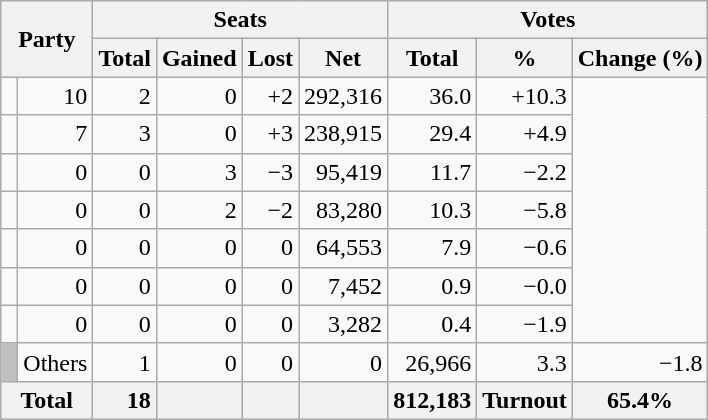<table class="wikitable" style="text-align:right;">
<tr>
<th colspan="2" rowspan="2">Party</th>
<th colspan="4">Seats</th>
<th colspan="3">Votes</th>
</tr>
<tr>
<th>Total</th>
<th>Gained</th>
<th>Lost</th>
<th>Net</th>
<th>Total</th>
<th>%</th>
<th>Change (%)</th>
</tr>
<tr>
<td></td>
<td>10</td>
<td>2</td>
<td>0</td>
<td>+2</td>
<td>292,316</td>
<td>36.0</td>
<td>+10.3</td>
</tr>
<tr>
<td></td>
<td>7</td>
<td>3</td>
<td>0</td>
<td>+3</td>
<td>238,915</td>
<td>29.4</td>
<td>+4.9</td>
</tr>
<tr>
<td></td>
<td>0</td>
<td>0</td>
<td>3</td>
<td>−3</td>
<td>95,419</td>
<td>11.7</td>
<td>−2.2</td>
</tr>
<tr>
<td></td>
<td>0</td>
<td>0</td>
<td>2</td>
<td>−2</td>
<td>83,280</td>
<td>10.3</td>
<td>−5.8</td>
</tr>
<tr>
<td></td>
<td>0</td>
<td>0</td>
<td>0</td>
<td>0</td>
<td>64,553</td>
<td>7.9</td>
<td>−0.6</td>
</tr>
<tr>
<td></td>
<td>0</td>
<td>0</td>
<td>0</td>
<td>0</td>
<td>7,452</td>
<td>0.9</td>
<td>−0.0</td>
</tr>
<tr>
<td></td>
<td>0</td>
<td>0</td>
<td>0</td>
<td>0</td>
<td>3,282</td>
<td>0.4</td>
<td>−1.9</td>
</tr>
<tr>
<td style="background:silver;"> </td>
<td align=left>Others</td>
<td>1</td>
<td>0</td>
<td>0</td>
<td>0</td>
<td>26,966</td>
<td>3.3</td>
<td>−1.8</td>
</tr>
<tr>
<th colspan="2">Total</th>
<th style="text-align: right;">18</th>
<th style="text-align: right;"></th>
<th style="text-align: right;"></th>
<th></th>
<th>812,183</th>
<th>Turnout</th>
<th>65.4%</th>
</tr>
</table>
